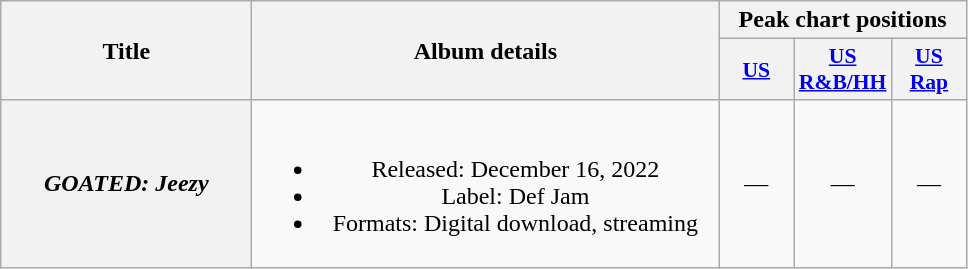<table class="wikitable plainrowheaders" style="text-align:center;">
<tr>
<th scope="col" rowspan="2" style="width:10em;">Title</th>
<th scope="col" rowspan="2" style="width:19em;">Album details</th>
<th scope="col" colspan="3">Peak chart positions</th>
</tr>
<tr>
<th scope="col" style="width:3em;font-size:90%;"><a href='#'>US</a></th>
<th scope="col" style="width:3em;font-size:90%;"><a href='#'>US<br>R&B/HH</a></th>
<th scope="col" style="width:3em;font-size:90%;"><a href='#'>US<br>Rap</a></th>
</tr>
<tr>
<th scope="row"><em>GOATED: Jeezy</em></th>
<td><br><ul><li>Released: December 16, 2022</li><li>Label: Def Jam</li><li>Formats: Digital download, streaming</li></ul></td>
<td>—</td>
<td>—</td>
<td>—</td>
</tr>
</table>
